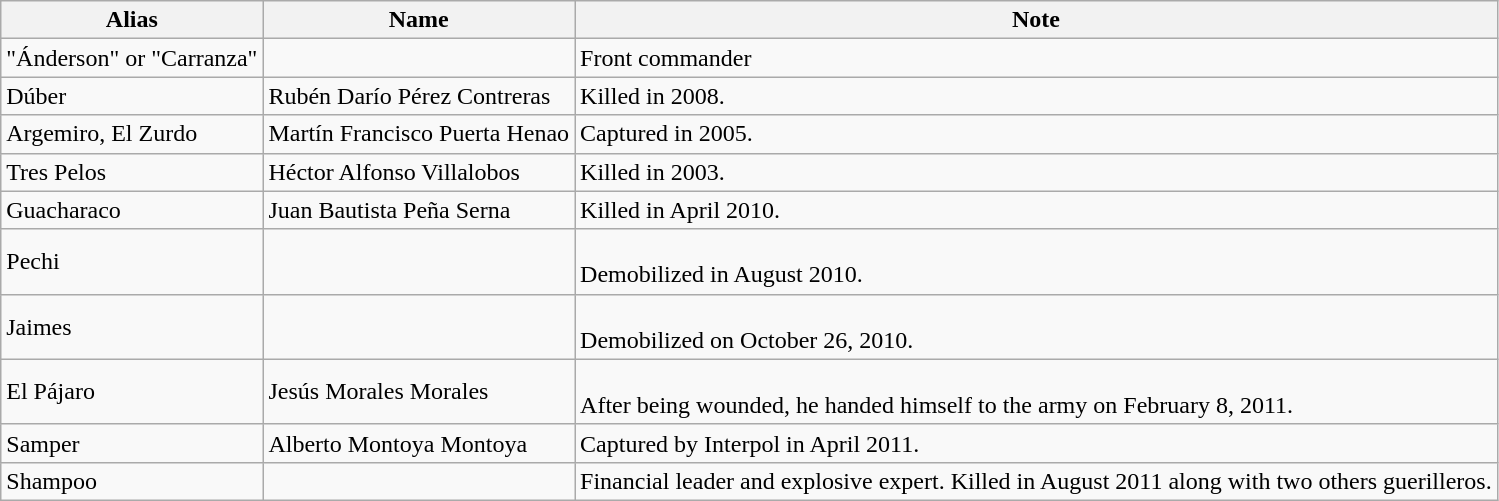<table class="wikitable">
<tr>
<th>Alias</th>
<th>Name</th>
<th>Note</th>
</tr>
<tr>
<td>"Ánderson" or "Carranza"</td>
<td></td>
<td>Front commander</td>
</tr>
<tr>
<td>Dúber</td>
<td>Rubén Darío Pérez Contreras</td>
<td>Killed in 2008.</td>
</tr>
<tr>
<td>Argemiro, El Zurdo</td>
<td>Martín Francisco Puerta Henao</td>
<td>Captured in 2005.</td>
</tr>
<tr>
<td>Tres Pelos</td>
<td>Héctor Alfonso Villalobos</td>
<td>Killed in 2003.</td>
</tr>
<tr>
<td>Guacharaco</td>
<td>Juan Bautista Peña Serna</td>
<td>Killed in April 2010.</td>
</tr>
<tr>
<td>Pechi</td>
<td></td>
<td><br>Demobilized in August 2010.</td>
</tr>
<tr>
<td>Jaimes</td>
<td></td>
<td><br>Demobilized on October 26, 2010.</td>
</tr>
<tr>
<td>El Pájaro</td>
<td>Jesús Morales Morales</td>
<td><br>After being wounded, he handed himself to the army on February 8, 2011.</td>
</tr>
<tr>
<td>Samper</td>
<td>Alberto Montoya Montoya</td>
<td>Captured by Interpol in April 2011.</td>
</tr>
<tr>
<td>Shampoo</td>
<td></td>
<td>Financial leader and explosive expert. Killed in August 2011 along with two others guerilleros.</td>
</tr>
</table>
